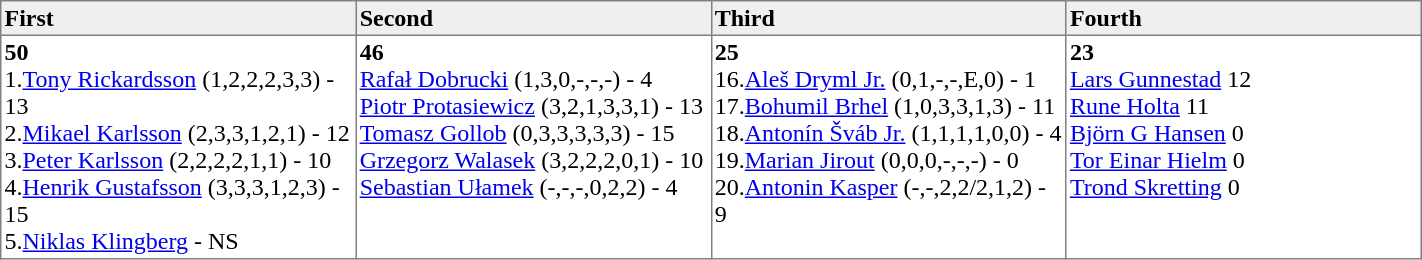<table border=1 cellpadding=2 cellspacing=0 width=75% style="border-collapse:collapse">
<tr align=left style="background:#efefef;">
<th width=20%>First</th>
<th width=20%>Second</th>
<th width=20%>Third</th>
<th width=20%>Fourth</th>
</tr>
<tr align=left>
<td valign=top><strong> 50</strong><br>1.<a href='#'>Tony Rickardsson</a> (1,2,2,2,3,3) - 13<br>2.<a href='#'>Mikael Karlsson</a> (2,3,3,1,2,1) - 12<br>3.<a href='#'>Peter Karlsson</a> (2,2,2,2,1,1) - 10<br>4.<a href='#'>Henrik Gustafsson</a> (3,3,3,1,2,3) - 15<br>5.<a href='#'>Niklas Klingberg</a> - NS</td>
<td valign=top><strong> 46</strong><br><a href='#'>Rafał Dobrucki</a> (1,3,0,-,-,-) - 4<br><a href='#'>Piotr Protasiewicz</a> (3,2,1,3,3,1) - 13<br><a href='#'>Tomasz Gollob</a> (0,3,3,3,3,3) - 15<br><a href='#'>Grzegorz Walasek</a> (3,2,2,2,0,1) - 10<br><a href='#'>Sebastian Ułamek</a> (-,-,-,0,2,2) - 4</td>
<td valign=top><strong> 25</strong><br>16.<a href='#'>Aleš Dryml Jr.</a> (0,1,-,-,E,0) - 1<br>17.<a href='#'>Bohumil Brhel</a> (1,0,3,3,1,3) - 11<br>18.<a href='#'>Antonín Šváb Jr.</a> (1,1,1,1,0,0) - 4<br>19.<a href='#'>Marian Jirout</a> (0,0,0,-,-,-) - 0<br>20.<a href='#'>Antonin Kasper</a> (-,-,2,2/2,1,2) - 9</td>
<td valign=top><strong> 23</strong><br><a href='#'>Lars Gunnestad</a> 12<br><a href='#'>Rune Holta</a> 11<br><a href='#'>Björn G Hansen</a> 0<br><a href='#'>Tor Einar Hielm</a> 0<br><a href='#'>Trond Skretting</a> 0</td>
</tr>
</table>
